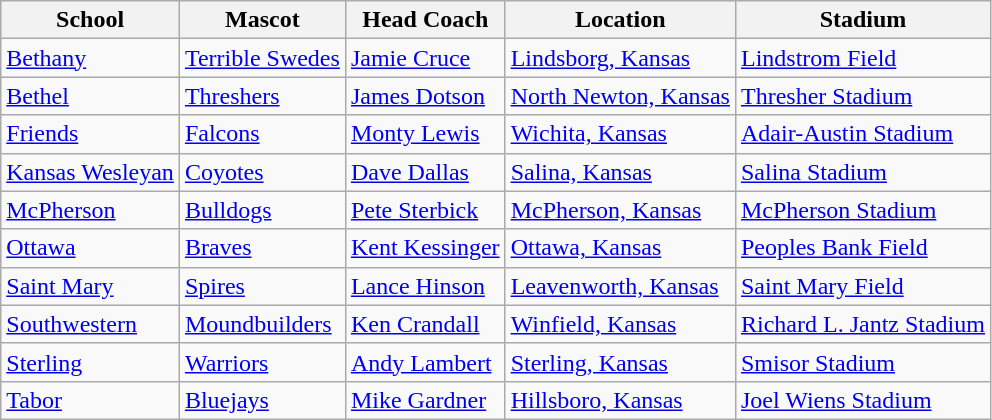<table class="wikitable">
<tr>
<th>School</th>
<th>Mascot</th>
<th>Head Coach</th>
<th>Location</th>
<th>Stadium</th>
</tr>
<tr>
<td><a href='#'>Bethany</a></td>
<td><a href='#'>Terrible Swedes</a></td>
<td><a href='#'>Jamie Cruce</a></td>
<td><a href='#'>Lindsborg, Kansas</a></td>
<td><a href='#'>Lindstrom Field</a></td>
</tr>
<tr>
<td><a href='#'>Bethel</a></td>
<td><a href='#'>Threshers</a></td>
<td><a href='#'>James Dotson</a></td>
<td><a href='#'>North Newton, Kansas</a></td>
<td><a href='#'>Thresher Stadium</a></td>
</tr>
<tr>
<td><a href='#'>Friends</a></td>
<td><a href='#'>Falcons</a></td>
<td><a href='#'>Monty Lewis</a></td>
<td><a href='#'>Wichita, Kansas</a></td>
<td><a href='#'>Adair-Austin Stadium</a></td>
</tr>
<tr>
<td><a href='#'>Kansas Wesleyan</a></td>
<td><a href='#'>Coyotes</a></td>
<td><a href='#'>Dave Dallas</a></td>
<td><a href='#'>Salina, Kansas</a></td>
<td><a href='#'>Salina Stadium</a></td>
</tr>
<tr>
<td><a href='#'>McPherson</a></td>
<td><a href='#'>Bulldogs</a></td>
<td><a href='#'>Pete Sterbick</a></td>
<td><a href='#'>McPherson, Kansas</a></td>
<td><a href='#'>McPherson Stadium</a></td>
</tr>
<tr>
<td><a href='#'>Ottawa</a></td>
<td><a href='#'>Braves</a></td>
<td><a href='#'>Kent Kessinger</a></td>
<td><a href='#'>Ottawa, Kansas</a></td>
<td><a href='#'>Peoples Bank Field</a></td>
</tr>
<tr>
<td><a href='#'>Saint Mary</a></td>
<td><a href='#'>Spires</a></td>
<td><a href='#'>Lance Hinson</a></td>
<td><a href='#'>Leavenworth, Kansas</a></td>
<td><a href='#'>Saint Mary Field</a></td>
</tr>
<tr>
<td><a href='#'>Southwestern</a></td>
<td><a href='#'>Moundbuilders</a></td>
<td><a href='#'>Ken Crandall</a></td>
<td><a href='#'>Winfield, Kansas</a></td>
<td><a href='#'>Richard L. Jantz Stadium</a></td>
</tr>
<tr>
<td><a href='#'>Sterling</a></td>
<td><a href='#'>Warriors</a></td>
<td><a href='#'>Andy Lambert</a></td>
<td><a href='#'>Sterling, Kansas</a></td>
<td><a href='#'>Smisor Stadium</a></td>
</tr>
<tr>
<td><a href='#'>Tabor</a></td>
<td><a href='#'>Bluejays</a></td>
<td><a href='#'>Mike Gardner</a></td>
<td><a href='#'>Hillsboro, Kansas</a></td>
<td><a href='#'>Joel Wiens Stadium</a></td>
</tr>
</table>
